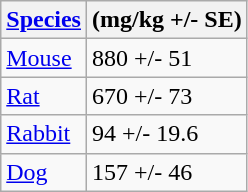<table class="wikitable">
<tr>
<th><a href='#'>Species</a></th>
<th> (mg/kg +/- SE)</th>
</tr>
<tr>
<td><a href='#'>Mouse</a></td>
<td>880 +/- 51</td>
</tr>
<tr>
<td><a href='#'>Rat</a></td>
<td>670 +/- 73</td>
</tr>
<tr>
<td><a href='#'>Rabbit</a></td>
<td>94 +/- 19.6</td>
</tr>
<tr>
<td><a href='#'>Dog</a></td>
<td>157 +/- 46</td>
</tr>
</table>
